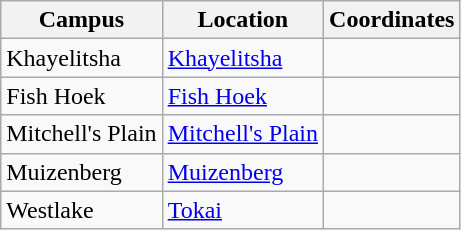<table class="wikitable">
<tr>
<th>Campus</th>
<th>Location</th>
<th>Coordinates</th>
</tr>
<tr>
<td>Khayelitsha</td>
<td><a href='#'>Khayelitsha</a></td>
<td></td>
</tr>
<tr>
<td>Fish Hoek</td>
<td><a href='#'>Fish Hoek</a></td>
<td></td>
</tr>
<tr>
<td>Mitchell's Plain</td>
<td><a href='#'>Mitchell's Plain</a></td>
<td></td>
</tr>
<tr>
<td>Muizenberg</td>
<td><a href='#'>Muizenberg</a></td>
<td></td>
</tr>
<tr>
<td>Westlake</td>
<td><a href='#'>Tokai</a></td>
<td></td>
</tr>
</table>
